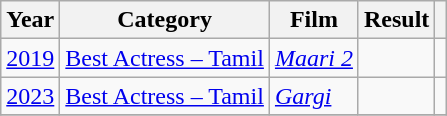<table class="wikitable sortable plainrowheaders">
<tr>
<th scope="col">Year</th>
<th scope="col">Category</th>
<th scope="col">Film</th>
<th scope="col">Result</th>
<th scope="col" class="unsortable"></th>
</tr>
<tr>
<td><a href='#'>2019</a></td>
<td><a href='#'>Best Actress – Tamil</a></td>
<td><em><a href='#'>Maari 2</a></em></td>
<td></td>
<td style="text-align:center;"></td>
</tr>
<tr>
<td><a href='#'>2023</a></td>
<td><a href='#'>Best Actress – Tamil</a></td>
<td><a href='#'><em>Gargi</em></a></td>
<td></td>
<td></td>
</tr>
<tr>
</tr>
</table>
